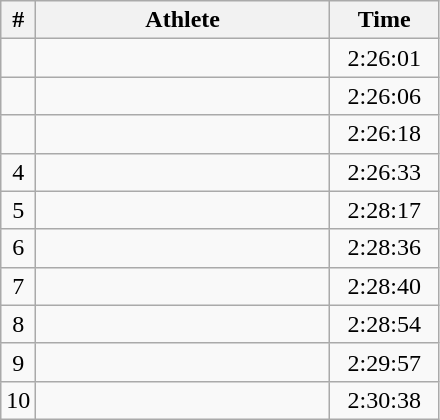<table class="wikitable" style="text-align:center;">
<tr>
<th width=8%>#</th>
<th width=67%>Athlete</th>
<th width=25%>Time</th>
</tr>
<tr>
<td></td>
<td align=left></td>
<td>2:26:01</td>
</tr>
<tr>
<td></td>
<td align=left></td>
<td>2:26:06</td>
</tr>
<tr>
<td></td>
<td align=left></td>
<td>2:26:18</td>
</tr>
<tr>
<td>4</td>
<td align=left></td>
<td>2:26:33</td>
</tr>
<tr>
<td>5</td>
<td align=left></td>
<td>2:28:17</td>
</tr>
<tr>
<td>6</td>
<td align=left></td>
<td>2:28:36</td>
</tr>
<tr>
<td>7</td>
<td align=left></td>
<td>2:28:40 </td>
</tr>
<tr>
<td>8</td>
<td align=left></td>
<td>2:28:54</td>
</tr>
<tr>
<td>9</td>
<td align=left></td>
<td>2:29:57</td>
</tr>
<tr>
<td>10</td>
<td align=left></td>
<td>2:30:38 </td>
</tr>
</table>
